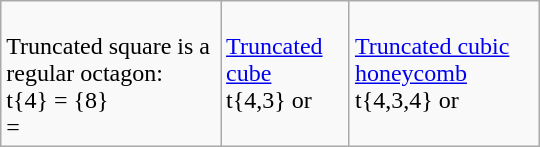<table class=wikitable align=right width=360>
<tr valign=top>
<td><br>Truncated square is a regular octagon:<br>t{4} = {8}<br> = </td>
<td><br><a href='#'>Truncated cube</a><br>t{4,3} or </td>
<td><br><a href='#'>Truncated cubic honeycomb</a><br>t{4,3,4} or </td>
</tr>
</table>
